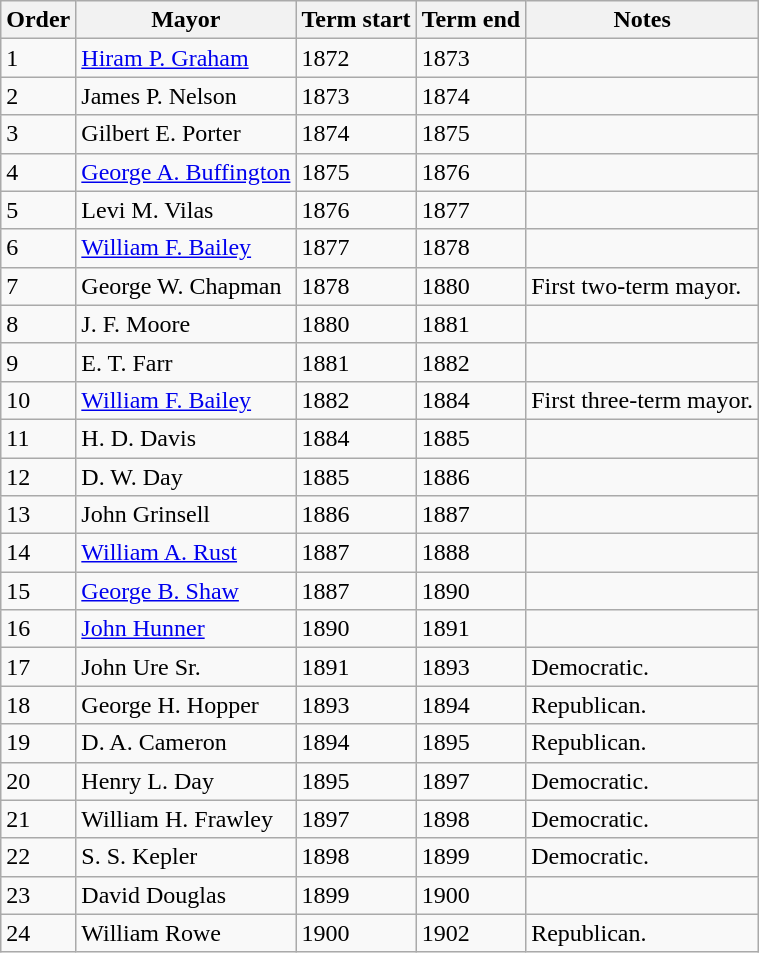<table class="wikitable">
<tr>
<th>Order</th>
<th>Mayor</th>
<th>Term start</th>
<th>Term end</th>
<th>Notes</th>
</tr>
<tr>
<td>1</td>
<td><a href='#'>Hiram P. Graham</a></td>
<td>1872</td>
<td>1873</td>
<td></td>
</tr>
<tr>
<td>2</td>
<td>James P. Nelson</td>
<td>1873</td>
<td>1874</td>
<td></td>
</tr>
<tr>
<td>3</td>
<td>Gilbert E. Porter</td>
<td>1874</td>
<td>1875</td>
<td></td>
</tr>
<tr>
<td>4</td>
<td><a href='#'>George A. Buffington</a></td>
<td>1875</td>
<td>1876</td>
<td></td>
</tr>
<tr>
<td>5</td>
<td>Levi M. Vilas</td>
<td>1876</td>
<td>1877</td>
<td></td>
</tr>
<tr>
<td>6</td>
<td><a href='#'>William F. Bailey</a></td>
<td>1877</td>
<td>1878</td>
<td></td>
</tr>
<tr>
<td>7</td>
<td>George W. Chapman</td>
<td>1878</td>
<td>1880</td>
<td>First two-term mayor.</td>
</tr>
<tr>
<td>8</td>
<td>J. F. Moore</td>
<td>1880</td>
<td>1881</td>
<td></td>
</tr>
<tr>
<td>9</td>
<td>E. T. Farr</td>
<td>1881</td>
<td>1882</td>
<td></td>
</tr>
<tr>
<td>10</td>
<td><a href='#'>William F. Bailey</a></td>
<td>1882</td>
<td>1884</td>
<td>First three-term mayor.</td>
</tr>
<tr>
<td>11</td>
<td>H. D. Davis</td>
<td>1884</td>
<td>1885</td>
<td></td>
</tr>
<tr>
<td>12</td>
<td>D. W. Day</td>
<td>1885</td>
<td>1886</td>
<td></td>
</tr>
<tr>
<td>13</td>
<td>John Grinsell</td>
<td>1886</td>
<td>1887</td>
<td></td>
</tr>
<tr>
<td>14</td>
<td><a href='#'>William A. Rust</a></td>
<td>1887</td>
<td>1888</td>
<td></td>
</tr>
<tr>
<td>15</td>
<td><a href='#'>George B. Shaw</a></td>
<td>1887</td>
<td>1890</td>
<td></td>
</tr>
<tr>
<td>16</td>
<td><a href='#'>John Hunner</a></td>
<td>1890</td>
<td>1891</td>
<td></td>
</tr>
<tr>
<td>17</td>
<td>John Ure Sr.</td>
<td>1891</td>
<td>1893</td>
<td>Democratic.</td>
</tr>
<tr>
<td>18</td>
<td>George H. Hopper</td>
<td>1893</td>
<td>1894</td>
<td>Republican.</td>
</tr>
<tr>
<td>19</td>
<td>D. A. Cameron</td>
<td>1894</td>
<td>1895</td>
<td>Republican.</td>
</tr>
<tr>
<td>20</td>
<td>Henry L. Day</td>
<td>1895</td>
<td>1897</td>
<td>Democratic.</td>
</tr>
<tr>
<td>21</td>
<td>William H. Frawley</td>
<td>1897</td>
<td>1898</td>
<td>Democratic.</td>
</tr>
<tr>
<td>22</td>
<td>S. S. Kepler</td>
<td>1898</td>
<td>1899</td>
<td>Democratic.</td>
</tr>
<tr>
<td>23</td>
<td>David Douglas</td>
<td>1899</td>
<td>1900</td>
<td></td>
</tr>
<tr>
<td>24</td>
<td>William Rowe</td>
<td>1900</td>
<td>1902</td>
<td>Republican.</td>
</tr>
</table>
